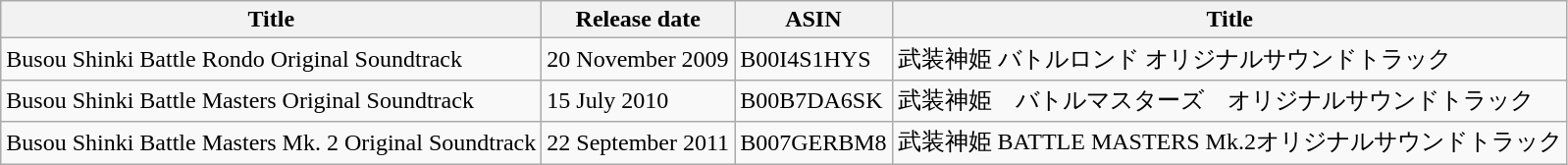<table class="wikitable sortable">
<tr>
<th>Title</th>
<th>Release date</th>
<th>ASIN</th>
<th>Title</th>
</tr>
<tr>
<td>Busou Shinki Battle Rondo Original Soundtrack</td>
<td>20 November 2009</td>
<td>B00I4S1HYS</td>
<td>武装神姫 バトルロンド オリジナルサウンドトラック</td>
</tr>
<tr>
<td>Busou Shinki Battle Masters Original Soundtrack</td>
<td>15 July 2010</td>
<td>B00B7DA6SK</td>
<td>武装神姫　バトルマスターズ　オリジナルサウンドトラック</td>
</tr>
<tr>
<td>Busou Shinki Battle Masters Mk. 2 Original Soundtrack</td>
<td>22 September 2011</td>
<td>B007GERBM8</td>
<td>武装神姫 BATTLE MASTERS Mk.2オリジナルサウンドトラック</td>
</tr>
</table>
